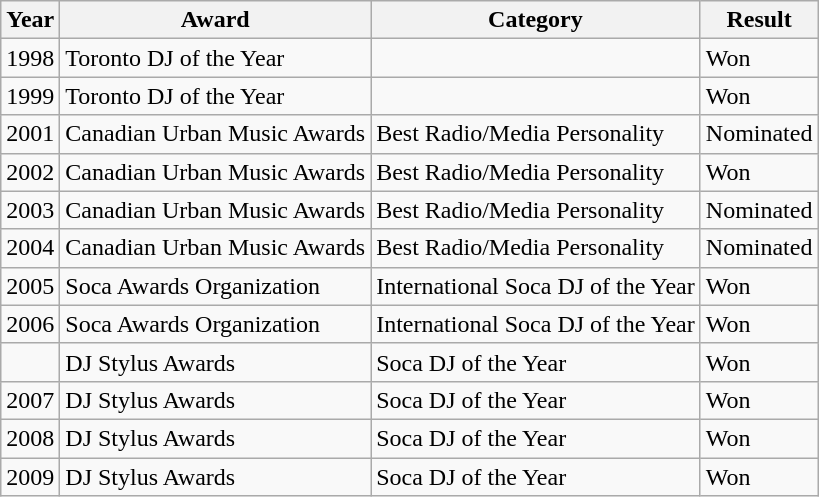<table class="wikitable">
<tr>
<th>Year</th>
<th>Award</th>
<th>Category</th>
<th>Result</th>
</tr>
<tr>
<td>1998</td>
<td>Toronto DJ of the Year</td>
<td></td>
<td>Won<br></td>
</tr>
<tr>
<td>1999</td>
<td>Toronto DJ of the Year</td>
<td></td>
<td>Won</td>
</tr>
<tr>
<td>2001</td>
<td>Canadian Urban Music Awards</td>
<td>Best Radio/Media Personality</td>
<td>Nominated</td>
</tr>
<tr>
<td>2002</td>
<td>Canadian Urban Music Awards</td>
<td>Best Radio/Media Personality</td>
<td>Won</td>
</tr>
<tr>
<td>2003</td>
<td>Canadian Urban Music Awards</td>
<td>Best Radio/Media Personality</td>
<td>Nominated</td>
</tr>
<tr>
<td>2004</td>
<td>Canadian Urban Music Awards</td>
<td>Best Radio/Media Personality</td>
<td>Nominated</td>
</tr>
<tr>
<td>2005</td>
<td>Soca Awards Organization</td>
<td>International Soca DJ of the Year</td>
<td>Won</td>
</tr>
<tr>
<td>2006</td>
<td>Soca Awards Organization</td>
<td>International Soca DJ of the Year</td>
<td>Won</td>
</tr>
<tr>
<td></td>
<td>DJ Stylus Awards</td>
<td>Soca DJ of the Year</td>
<td>Won</td>
</tr>
<tr>
<td>2007</td>
<td>DJ Stylus Awards</td>
<td>Soca DJ of the Year</td>
<td>Won</td>
</tr>
<tr>
<td>2008</td>
<td>DJ Stylus Awards</td>
<td>Soca DJ of the Year</td>
<td>Won</td>
</tr>
<tr>
<td>2009</td>
<td>DJ Stylus Awards</td>
<td>Soca DJ of the Year</td>
<td>Won</td>
</tr>
</table>
